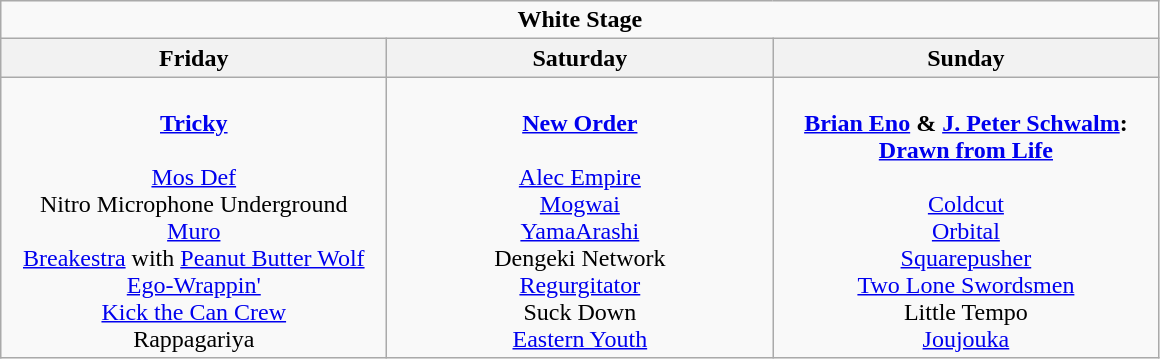<table class="wikitable">
<tr>
<td colspan="3" style="text-align:center;"><strong>White Stage</strong></td>
</tr>
<tr>
<th>Friday</th>
<th>Saturday</th>
<th>Sunday</th>
</tr>
<tr>
<td style="text-align:center; vertical-align:top; width:250px;"><br><strong><a href='#'>Tricky</a></strong>
<br>
<br> <a href='#'>Mos Def</a>
<br> Nitro Microphone Underground
<br> <a href='#'>Muro</a>
<br> <a href='#'>Breakestra</a> with <a href='#'>Peanut Butter Wolf</a>
<br> <a href='#'>Ego-Wrappin'</a>
<br> <a href='#'>Kick the Can Crew</a>
<br> Rappagariya</td>
<td style="text-align:center; vertical-align:top; width:250px;"><br><strong><a href='#'>New Order</a></strong>
<br>
<br> <a href='#'>Alec Empire</a>
<br> <a href='#'>Mogwai</a>
<br> <a href='#'>YamaArashi</a>
<br> Dengeki Network
<br> <a href='#'>Regurgitator</a>
<br> Suck Down
<br> <a href='#'>Eastern Youth</a></td>
<td style="text-align:center; vertical-align:top; width:250px;"><br><strong><a href='#'>Brian Eno</a> & <a href='#'>J. Peter Schwalm</a>: <a href='#'>Drawn from Life</a></strong>
<br>
<br> <a href='#'>Coldcut</a>
<br>  <a href='#'>Orbital</a>
<br> <a href='#'>Squarepusher</a>
<br> <a href='#'>Two Lone Swordsmen</a>
<br> Little Tempo
<br> <a href='#'>Joujouka</a></td>
</tr>
</table>
